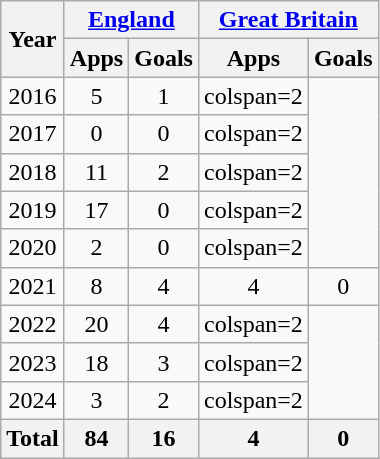<table class="wikitable" style="text-align:center">
<tr>
<th rowspan=2>Year</th>
<th colspan=2><a href='#'>England</a></th>
<th colspan=2><a href='#'>Great Britain</a></th>
</tr>
<tr>
<th>Apps</th>
<th>Goals</th>
<th>Apps</th>
<th>Goals</th>
</tr>
<tr>
<td>2016</td>
<td>5</td>
<td>1</td>
<td>colspan=2</td>
</tr>
<tr>
<td>2017</td>
<td>0</td>
<td>0</td>
<td>colspan=2</td>
</tr>
<tr>
<td>2018</td>
<td>11</td>
<td>2</td>
<td>colspan=2</td>
</tr>
<tr>
<td>2019</td>
<td>17</td>
<td>0</td>
<td>colspan=2</td>
</tr>
<tr>
<td>2020</td>
<td>2</td>
<td>0</td>
<td>colspan=2</td>
</tr>
<tr>
<td>2021</td>
<td>8</td>
<td>4</td>
<td>4</td>
<td>0</td>
</tr>
<tr>
<td>2022</td>
<td>20</td>
<td>4</td>
<td>colspan=2</td>
</tr>
<tr>
<td>2023</td>
<td>18</td>
<td>3</td>
<td>colspan=2</td>
</tr>
<tr>
<td>2024</td>
<td>3</td>
<td>2</td>
<td>colspan=2</td>
</tr>
<tr>
<th>Total</th>
<th>84</th>
<th>16</th>
<th>4</th>
<th>0</th>
</tr>
</table>
